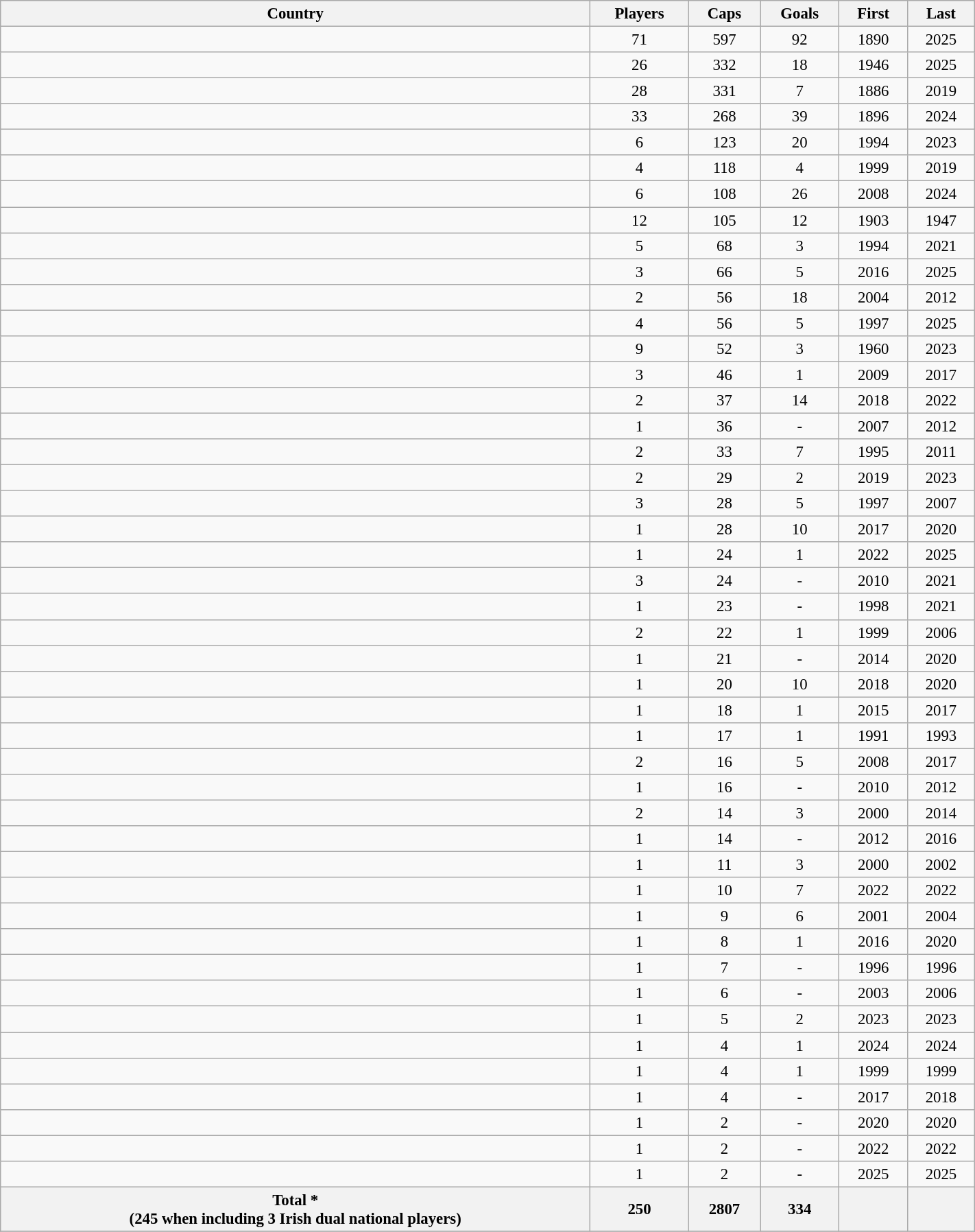<table class="wikitable sortable" style="width: 75%; center; font-size: 95%;">
<tr>
<th>Country</th>
<th>Players</th>
<th>Caps</th>
<th>Goals</th>
<th>First</th>
<th>Last</th>
</tr>
<tr>
<td></td>
<td style="text-align:center;">71</td>
<td style="text-align:center;">597</td>
<td style="text-align:center;">92</td>
<td style="text-align:center;">1890</td>
<td style="text-align:center;">2025</td>
</tr>
<tr>
<td></td>
<td style="text-align:center;">26</td>
<td style="text-align:center;">332</td>
<td style="text-align:center;">18</td>
<td style="text-align:center;">1946</td>
<td style="text-align:center;">2025</td>
</tr>
<tr>
<td></td>
<td style="text-align:center;">28</td>
<td style="text-align:center;">331</td>
<td style="text-align:center;">7</td>
<td style="text-align:center;">1886</td>
<td style="text-align:center;">2019</td>
</tr>
<tr>
<td></td>
<td style="text-align:center;">33</td>
<td style="text-align:center;">268</td>
<td style="text-align:center;">39</td>
<td style="text-align:center;">1896</td>
<td style="text-align:center;">2024</td>
</tr>
<tr>
<td></td>
<td style="text-align:center;">6</td>
<td style="text-align:center;">123</td>
<td style="text-align:center;">20</td>
<td style="text-align:center;">1994</td>
<td style="text-align:center;">2023</td>
</tr>
<tr>
<td></td>
<td style="text-align:center;">4</td>
<td style="text-align:center;">118</td>
<td style="text-align:center;">4</td>
<td style="text-align:center;">1999</td>
<td style="text-align:center;">2019</td>
</tr>
<tr>
<td></td>
<td style="text-align:center;">6</td>
<td style="text-align:center;">108</td>
<td style="text-align:center;">26</td>
<td style="text-align:center;">2008</td>
<td style="text-align:center;">2024</td>
</tr>
<tr>
<td></td>
<td style="text-align:center;">12</td>
<td style="text-align:center;">105</td>
<td style="text-align:center;">12</td>
<td style="text-align:center;">1903</td>
<td style="text-align:center;">1947</td>
</tr>
<tr>
<td></td>
<td style="text-align:center;">5</td>
<td style="text-align:center;">68</td>
<td style="text-align:center;">3</td>
<td style="text-align:center;">1994</td>
<td style="text-align:center;">2021</td>
</tr>
<tr>
<td></td>
<td style="text-align:center;">3</td>
<td style="text-align:center;">66</td>
<td style="text-align:center;">5</td>
<td style="text-align:center;">2016</td>
<td style="text-align:center;">2025</td>
</tr>
<tr>
<td></td>
<td style="text-align:center;">2</td>
<td style="text-align:center;">56</td>
<td style="text-align:center;">18</td>
<td style="text-align:center;">2004</td>
<td style="text-align:center;">2012</td>
</tr>
<tr>
<td></td>
<td style="text-align:center;">4</td>
<td style="text-align:center;">56</td>
<td style="text-align:center;">5</td>
<td style="text-align:center;">1997</td>
<td style="text-align:center;">2025</td>
</tr>
<tr>
<td></td>
<td style="text-align:center;">9</td>
<td style="text-align:center;">52</td>
<td style="text-align:center;">3</td>
<td style="text-align:center;">1960</td>
<td style="text-align:center;">2023</td>
</tr>
<tr>
<td></td>
<td style="text-align:center;">3</td>
<td style="text-align:center;">46</td>
<td style="text-align:center;">1</td>
<td style="text-align:center;">2009</td>
<td style="text-align:center;">2017</td>
</tr>
<tr>
<td></td>
<td style="text-align:center;">2</td>
<td style="text-align:center;">37</td>
<td style="text-align:center;">14</td>
<td style="text-align:center;">2018</td>
<td style="text-align:center;">2022</td>
</tr>
<tr>
<td></td>
<td style="text-align:center;">1</td>
<td style="text-align:center;">36</td>
<td style="text-align:center;">-</td>
<td style="text-align:center;">2007</td>
<td style="text-align:center;">2012</td>
</tr>
<tr>
<td></td>
<td style="text-align:center;">2</td>
<td style="text-align:center;">33</td>
<td style="text-align:center;">7</td>
<td style="text-align:center;">1995</td>
<td style="text-align:center;">2011</td>
</tr>
<tr>
<td></td>
<td style="text-align:center;">2</td>
<td style="text-align:center;">29</td>
<td style="text-align:center;">2</td>
<td style="text-align:center;">2019</td>
<td style="text-align:center;">2023</td>
</tr>
<tr>
<td></td>
<td style="text-align:center;">3</td>
<td style="text-align:center;">28</td>
<td style="text-align:center;">5</td>
<td style="text-align:center;">1997</td>
<td style="text-align:center;">2007</td>
</tr>
<tr>
<td></td>
<td style="text-align:center;">1</td>
<td style="text-align:center;">28</td>
<td style="text-align:center;">10</td>
<td style="text-align:center;">2017</td>
<td style="text-align:center;">2020</td>
</tr>
<tr>
<td></td>
<td style="text-align:center;">1</td>
<td style="text-align:center;">24</td>
<td style="text-align:center;">1</td>
<td style="text-align:center;">2022</td>
<td style="text-align:center;">2025</td>
</tr>
<tr>
<td></td>
<td style="text-align:center;">3</td>
<td style="text-align:center;">24</td>
<td style="text-align:center;">-</td>
<td style="text-align:center;">2010</td>
<td style="text-align:center;">2021</td>
</tr>
<tr>
<td></td>
<td style="text-align:center;">1</td>
<td style="text-align:center;">23</td>
<td style="text-align:center;">-</td>
<td style="text-align:center;">1998</td>
<td style="text-align:center;">2021</td>
</tr>
<tr>
<td></td>
<td style="text-align:center;">2</td>
<td style="text-align:center;">22</td>
<td style="text-align:center;">1</td>
<td style="text-align:center;">1999</td>
<td style="text-align:center;">2006</td>
</tr>
<tr>
<td></td>
<td style="text-align:center;">1</td>
<td style="text-align:center;">21</td>
<td style="text-align:center;">-</td>
<td style="text-align:center;">2014</td>
<td style="text-align:center;">2020</td>
</tr>
<tr>
<td></td>
<td style="text-align:center;">1</td>
<td style="text-align:center;">20</td>
<td style="text-align:center;">10</td>
<td style="text-align:center;">2018</td>
<td style="text-align:center;">2020</td>
</tr>
<tr>
<td></td>
<td style="text-align:center;">1</td>
<td style="text-align:center;">18</td>
<td style="text-align:center;">1</td>
<td style="text-align:center;">2015</td>
<td style="text-align:center;">2017</td>
</tr>
<tr>
<td></td>
<td style="text-align:center;">1</td>
<td style="text-align:center;">17</td>
<td style="text-align:center;">1</td>
<td style="text-align:center;">1991</td>
<td style="text-align:center;">1993</td>
</tr>
<tr>
<td></td>
<td style="text-align:center;">2</td>
<td style="text-align:center;">16</td>
<td style="text-align:center;">5</td>
<td style="text-align:center;">2008</td>
<td style="text-align:center;">2017</td>
</tr>
<tr>
<td></td>
<td style="text-align:center;">1</td>
<td style="text-align:center;">16</td>
<td style="text-align:center;">-</td>
<td style="text-align:center;">2010</td>
<td style="text-align:center;">2012</td>
</tr>
<tr>
<td></td>
<td style="text-align:center;">2</td>
<td style="text-align:center;">14</td>
<td style="text-align:center;">3</td>
<td style="text-align:center;">2000</td>
<td style="text-align:center;">2014</td>
</tr>
<tr>
<td></td>
<td style="text-align:center;">1</td>
<td style="text-align:center;">14</td>
<td style="text-align:center;">-</td>
<td style="text-align:center;">2012</td>
<td style="text-align:center;">2016</td>
</tr>
<tr>
<td></td>
<td style="text-align:center;">1</td>
<td style="text-align:center;">11</td>
<td style="text-align:center;">3</td>
<td style="text-align:center;">2000</td>
<td style="text-align:center;">2002</td>
</tr>
<tr>
<td></td>
<td style="text-align:center;">1</td>
<td style="text-align:center;">10</td>
<td style="text-align:center;">7</td>
<td style="text-align:center;">2022</td>
<td style="text-align:center;">2022</td>
</tr>
<tr>
<td></td>
<td style="text-align:center;">1</td>
<td style="text-align:center;">9</td>
<td style="text-align:center;">6</td>
<td style="text-align:center;">2001</td>
<td style="text-align:center;">2004</td>
</tr>
<tr>
<td></td>
<td style="text-align:center;">1</td>
<td style="text-align:center;">8</td>
<td style="text-align:center;">1</td>
<td style="text-align:center;">2016</td>
<td style="text-align:center;">2020</td>
</tr>
<tr>
<td></td>
<td style="text-align:center;">1</td>
<td style="text-align:center;">7</td>
<td style="text-align:center;">-</td>
<td style="text-align:center;">1996</td>
<td style="text-align:center;">1996</td>
</tr>
<tr>
<td></td>
<td style="text-align:center;">1</td>
<td style="text-align:center;">6</td>
<td style="text-align:center;">-</td>
<td style="text-align:center;">2003</td>
<td style="text-align:center;">2006</td>
</tr>
<tr>
<td></td>
<td style="text-align:center;">1</td>
<td style="text-align:center;">5</td>
<td style="text-align:center;">2</td>
<td style="text-align:center;">2023</td>
<td style="text-align:center;">2023</td>
</tr>
<tr>
<td></td>
<td style="text-align:center;">1</td>
<td style="text-align:center;">4</td>
<td style="text-align:center;">1</td>
<td style="text-align:center;">2024</td>
<td style="text-align:center;">2024</td>
</tr>
<tr>
<td></td>
<td style="text-align:center;">1</td>
<td style="text-align:center;">4</td>
<td style="text-align:center;">1</td>
<td style="text-align:center;">1999</td>
<td style="text-align:center;">1999</td>
</tr>
<tr>
<td></td>
<td style="text-align:center;">1</td>
<td style="text-align:center;">4</td>
<td style="text-align:center;">-</td>
<td style="text-align:center;">2017</td>
<td style="text-align:center;">2018</td>
</tr>
<tr>
<td></td>
<td style="text-align:center;">1</td>
<td style="text-align:center;">2</td>
<td style="text-align:center;">-</td>
<td style="text-align:center;">2020</td>
<td style="text-align:center;">2020</td>
</tr>
<tr>
<td></td>
<td style="text-align:center;">1</td>
<td style="text-align:center;">2</td>
<td style="text-align:center;">-</td>
<td style="text-align:center;">2022</td>
<td style="text-align:center;">2022</td>
</tr>
<tr>
<td></td>
<td style="text-align:center;">1</td>
<td style="text-align:center;">2</td>
<td style="text-align:center;">-</td>
<td style="text-align:center;">2025</td>
<td style="text-align:center;">2025</td>
</tr>
<tr>
<th>Total *<br> (245 when including 3 Irish dual national players)</th>
<th>250</th>
<th>2807</th>
<th>334</th>
<th></th>
<th></th>
</tr>
<tr>
</tr>
</table>
